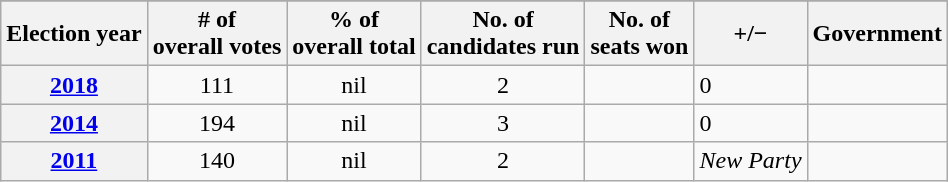<table class="wikitable plainrowheaders">
<tr>
</tr>
<tr>
<th scope="col">Election year</th>
<th scope="col"># of<br>overall votes</th>
<th scope="col">% of<br>overall total</th>
<th scope="col">No. of<br>candidates run</th>
<th scope="col">No. of<br>seats won</th>
<th scope="col">+/−</th>
<th scope="col">Government</th>
</tr>
<tr>
<th scope="row"><a href='#'>2018</a></th>
<td align="center">111</td>
<td align="center">nil</td>
<td align="center">2</td>
<td><small>  </small></td>
<td>0</td>
<td></td>
</tr>
<tr>
<th scope="row"><a href='#'>2014</a></th>
<td align="center">194</td>
<td align="center">nil</td>
<td align="center">3</td>
<td><small>  </small></td>
<td>0</td>
<td></td>
</tr>
<tr>
<th scope="row"><a href='#'>2011</a></th>
<td align="center">140</td>
<td align="center">nil</td>
<td align="center">2</td>
<td><small>  </small></td>
<td><em>New Party</em></td>
<td></td>
</tr>
</table>
